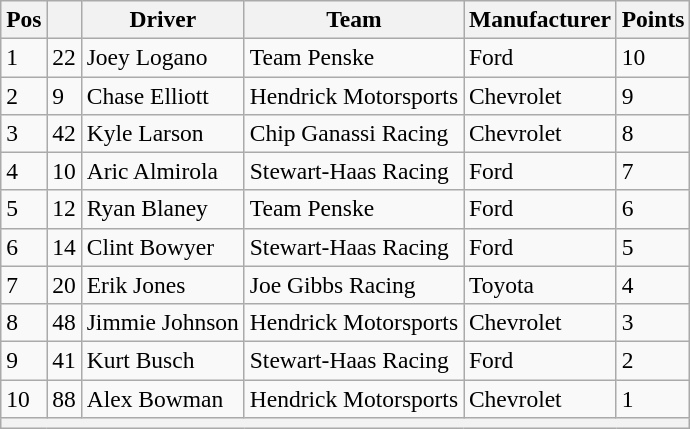<table class="wikitable" style="font-size:98%">
<tr>
<th>Pos</th>
<th></th>
<th>Driver</th>
<th>Team</th>
<th>Manufacturer</th>
<th>Points</th>
</tr>
<tr>
<td>1</td>
<td>22</td>
<td>Joey Logano</td>
<td>Team Penske</td>
<td>Ford</td>
<td>10</td>
</tr>
<tr>
<td>2</td>
<td>9</td>
<td>Chase Elliott</td>
<td>Hendrick Motorsports</td>
<td>Chevrolet</td>
<td>9</td>
</tr>
<tr>
<td>3</td>
<td>42</td>
<td>Kyle Larson</td>
<td>Chip Ganassi Racing</td>
<td>Chevrolet</td>
<td>8</td>
</tr>
<tr>
<td>4</td>
<td>10</td>
<td>Aric Almirola</td>
<td>Stewart-Haas Racing</td>
<td>Ford</td>
<td>7</td>
</tr>
<tr>
<td>5</td>
<td>12</td>
<td>Ryan Blaney</td>
<td>Team Penske</td>
<td>Ford</td>
<td>6</td>
</tr>
<tr>
<td>6</td>
<td>14</td>
<td>Clint Bowyer</td>
<td>Stewart-Haas Racing</td>
<td>Ford</td>
<td>5</td>
</tr>
<tr>
<td>7</td>
<td>20</td>
<td>Erik Jones</td>
<td>Joe Gibbs Racing</td>
<td>Toyota</td>
<td>4</td>
</tr>
<tr>
<td>8</td>
<td>48</td>
<td>Jimmie Johnson</td>
<td>Hendrick Motorsports</td>
<td>Chevrolet</td>
<td>3</td>
</tr>
<tr>
<td>9</td>
<td>41</td>
<td>Kurt Busch</td>
<td>Stewart-Haas Racing</td>
<td>Ford</td>
<td>2</td>
</tr>
<tr>
<td>10</td>
<td>88</td>
<td>Alex Bowman</td>
<td>Hendrick Motorsports</td>
<td>Chevrolet</td>
<td>1</td>
</tr>
<tr>
<th colspan="6"></th>
</tr>
</table>
